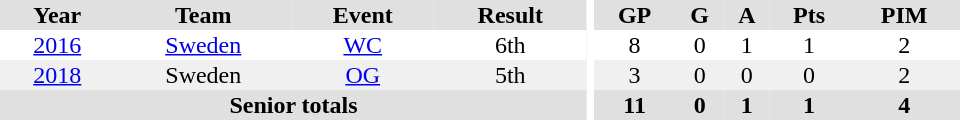<table border="0" cellpadding="1" cellspacing="0" ID="Table3" style="text-align:center; width:40em">
<tr ALIGN="center" bgcolor="#e0e0e0">
<th>Year</th>
<th>Team</th>
<th>Event</th>
<th>Result</th>
<th rowspan="99" bgcolor="#ffffff"></th>
<th>GP</th>
<th>G</th>
<th>A</th>
<th>Pts</th>
<th>PIM</th>
</tr>
<tr>
<td><a href='#'>2016</a></td>
<td><a href='#'>Sweden</a></td>
<td><a href='#'>WC</a></td>
<td>6th</td>
<td>8</td>
<td>0</td>
<td>1</td>
<td>1</td>
<td>2</td>
</tr>
<tr bgcolor="#f0f0f0">
<td><a href='#'>2018</a></td>
<td>Sweden</td>
<td><a href='#'>OG</a></td>
<td>5th</td>
<td>3</td>
<td>0</td>
<td>0</td>
<td>0</td>
<td>2</td>
</tr>
<tr bgcolor="#e0e0e0">
<th colspan="4">Senior totals</th>
<th>11</th>
<th>0</th>
<th>1</th>
<th>1</th>
<th>4</th>
</tr>
</table>
